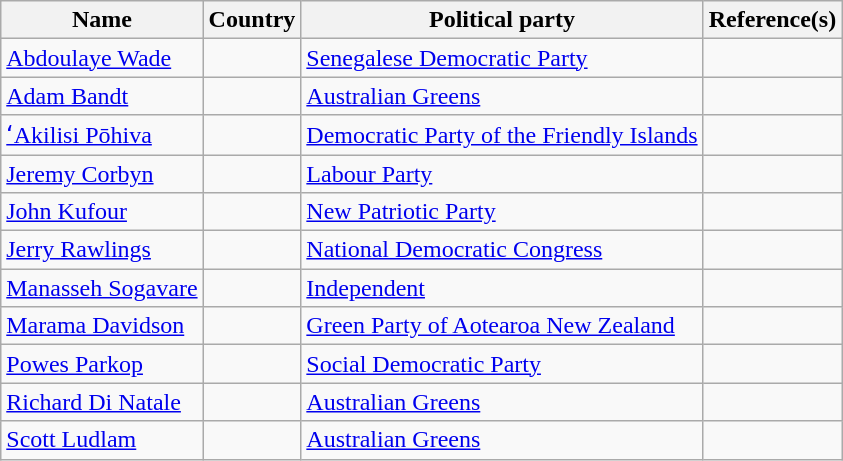<table class="wikitable sortable">
<tr>
<th>Name</th>
<th>Country</th>
<th>Political party</th>
<th>Reference(s)</th>
</tr>
<tr>
<td><a href='#'>Abdoulaye Wade</a></td>
<td></td>
<td><a href='#'>Senegalese Democratic Party</a></td>
<td></td>
</tr>
<tr>
<td><a href='#'>Adam Bandt</a></td>
<td></td>
<td><a href='#'>Australian Greens</a></td>
<td></td>
</tr>
<tr>
<td><a href='#'>ʻAkilisi Pōhiva</a></td>
<td></td>
<td><a href='#'>Democratic Party of the Friendly Islands</a></td>
<td></td>
</tr>
<tr>
<td><a href='#'>Jeremy Corbyn</a></td>
<td></td>
<td><a href='#'>Labour Party</a></td>
<td></td>
</tr>
<tr>
<td><a href='#'>John Kufour</a></td>
<td></td>
<td><a href='#'>New Patriotic Party</a></td>
<td></td>
</tr>
<tr>
<td><a href='#'>Jerry Rawlings</a></td>
<td></td>
<td><a href='#'>National Democratic Congress</a></td>
<td></td>
</tr>
<tr>
<td><a href='#'>Manasseh Sogavare</a></td>
<td></td>
<td><a href='#'>Independent</a></td>
<td></td>
</tr>
<tr>
<td><a href='#'>Marama Davidson</a></td>
<td></td>
<td><a href='#'>Green Party of Aotearoa New Zealand</a></td>
<td></td>
</tr>
<tr>
<td><a href='#'>Powes Parkop</a></td>
<td></td>
<td><a href='#'>Social Democratic Party</a></td>
<td></td>
</tr>
<tr>
<td><a href='#'>Richard Di Natale</a></td>
<td></td>
<td><a href='#'>Australian Greens</a></td>
<td></td>
</tr>
<tr>
<td><a href='#'>Scott Ludlam</a></td>
<td></td>
<td><a href='#'>Australian Greens</a></td>
<td></td>
</tr>
</table>
